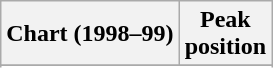<table class="wikitable sortable plainrowheaders">
<tr>
<th>Chart (1998–99)</th>
<th>Peak<br>position</th>
</tr>
<tr>
</tr>
<tr>
</tr>
<tr>
</tr>
<tr>
</tr>
<tr>
</tr>
<tr>
</tr>
<tr>
</tr>
<tr>
</tr>
<tr>
</tr>
<tr>
</tr>
</table>
